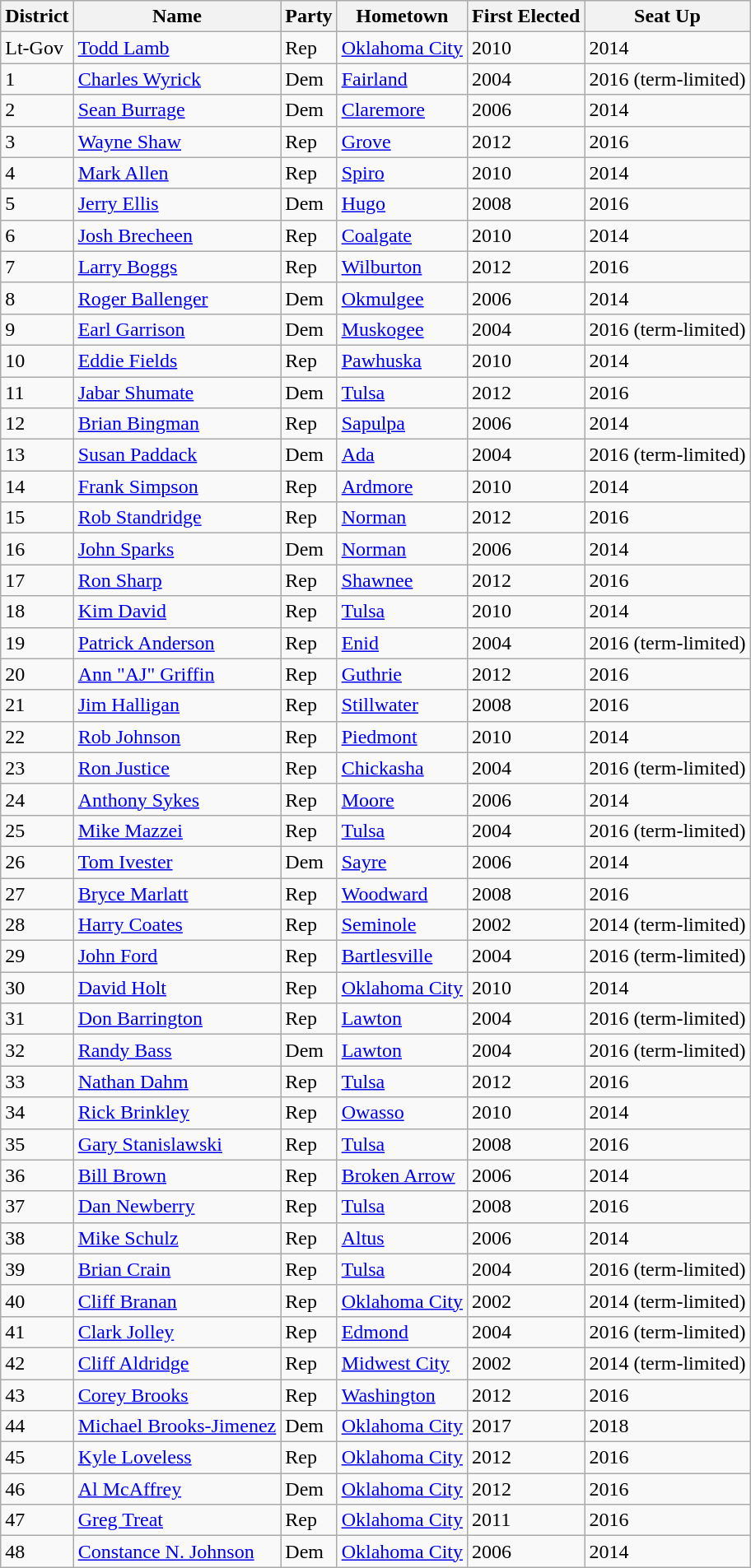<table class="wikitable sortable">
<tr>
<th>District</th>
<th>Name</th>
<th>Party</th>
<th>Hometown</th>
<th>First Elected</th>
<th>Seat Up</th>
</tr>
<tr>
<td>Lt-Gov</td>
<td><a href='#'>Todd Lamb</a></td>
<td>Rep</td>
<td><a href='#'>Oklahoma City</a></td>
<td>2010</td>
<td>2014</td>
</tr>
<tr>
<td>1</td>
<td><a href='#'>Charles Wyrick</a></td>
<td>Dem</td>
<td><a href='#'>Fairland</a></td>
<td>2004</td>
<td>2016 (term-limited)</td>
</tr>
<tr>
<td>2</td>
<td><a href='#'>Sean Burrage</a></td>
<td>Dem</td>
<td><a href='#'>Claremore</a></td>
<td>2006</td>
<td>2014</td>
</tr>
<tr>
<td>3</td>
<td><a href='#'>Wayne Shaw</a></td>
<td>Rep</td>
<td><a href='#'>Grove</a></td>
<td>2012</td>
<td>2016</td>
</tr>
<tr>
<td>4</td>
<td><a href='#'>Mark Allen</a></td>
<td>Rep</td>
<td><a href='#'>Spiro</a></td>
<td>2010</td>
<td>2014</td>
</tr>
<tr>
<td>5</td>
<td><a href='#'>Jerry Ellis</a></td>
<td>Dem</td>
<td><a href='#'>Hugo</a></td>
<td>2008</td>
<td>2016</td>
</tr>
<tr>
<td>6</td>
<td><a href='#'>Josh Brecheen</a></td>
<td>Rep</td>
<td><a href='#'>Coalgate</a></td>
<td>2010</td>
<td>2014</td>
</tr>
<tr>
<td>7</td>
<td><a href='#'>Larry Boggs</a></td>
<td>Rep</td>
<td><a href='#'>Wilburton</a></td>
<td>2012</td>
<td>2016</td>
</tr>
<tr>
<td>8</td>
<td><a href='#'>Roger Ballenger</a></td>
<td>Dem</td>
<td><a href='#'>Okmulgee</a></td>
<td>2006</td>
<td>2014</td>
</tr>
<tr>
<td>9</td>
<td><a href='#'>Earl Garrison</a></td>
<td>Dem</td>
<td><a href='#'>Muskogee</a></td>
<td>2004</td>
<td>2016 (term-limited)</td>
</tr>
<tr>
<td>10</td>
<td><a href='#'>Eddie Fields</a></td>
<td>Rep</td>
<td><a href='#'>Pawhuska</a></td>
<td>2010</td>
<td>2014</td>
</tr>
<tr>
<td>11</td>
<td><a href='#'>Jabar Shumate</a></td>
<td>Dem</td>
<td><a href='#'>Tulsa</a></td>
<td>2012</td>
<td>2016</td>
</tr>
<tr>
<td>12</td>
<td><a href='#'>Brian Bingman</a></td>
<td>Rep</td>
<td><a href='#'>Sapulpa</a></td>
<td>2006</td>
<td>2014</td>
</tr>
<tr>
<td>13</td>
<td><a href='#'>Susan Paddack</a></td>
<td>Dem</td>
<td><a href='#'>Ada</a></td>
<td>2004</td>
<td>2016 (term-limited)</td>
</tr>
<tr>
<td>14</td>
<td><a href='#'>Frank Simpson</a></td>
<td>Rep</td>
<td><a href='#'>Ardmore</a></td>
<td>2010</td>
<td>2014</td>
</tr>
<tr>
<td>15</td>
<td><a href='#'>Rob Standridge</a></td>
<td>Rep</td>
<td><a href='#'>Norman</a></td>
<td>2012</td>
<td>2016</td>
</tr>
<tr>
<td>16</td>
<td><a href='#'>John Sparks</a></td>
<td>Dem</td>
<td><a href='#'>Norman</a></td>
<td>2006</td>
<td>2014</td>
</tr>
<tr>
<td>17</td>
<td><a href='#'>Ron Sharp</a></td>
<td>Rep</td>
<td><a href='#'>Shawnee</a></td>
<td>2012</td>
<td>2016</td>
</tr>
<tr>
<td>18</td>
<td><a href='#'>Kim David</a></td>
<td>Rep</td>
<td><a href='#'>Tulsa</a></td>
<td>2010</td>
<td>2014</td>
</tr>
<tr>
<td>19</td>
<td><a href='#'>Patrick Anderson</a></td>
<td>Rep</td>
<td><a href='#'>Enid</a></td>
<td>2004</td>
<td>2016 (term-limited)</td>
</tr>
<tr>
<td>20</td>
<td><a href='#'>Ann "AJ" Griffin</a></td>
<td>Rep</td>
<td><a href='#'>Guthrie</a></td>
<td>2012</td>
<td>2016</td>
</tr>
<tr>
<td>21</td>
<td><a href='#'>Jim Halligan</a></td>
<td>Rep</td>
<td><a href='#'>Stillwater</a></td>
<td>2008</td>
<td>2016</td>
</tr>
<tr>
<td>22</td>
<td><a href='#'>Rob Johnson</a></td>
<td>Rep</td>
<td><a href='#'>Piedmont</a></td>
<td>2010</td>
<td>2014</td>
</tr>
<tr>
<td>23</td>
<td><a href='#'>Ron Justice</a></td>
<td>Rep</td>
<td><a href='#'>Chickasha</a></td>
<td>2004</td>
<td>2016 (term-limited)</td>
</tr>
<tr>
<td>24</td>
<td><a href='#'>Anthony Sykes</a></td>
<td>Rep</td>
<td><a href='#'>Moore</a></td>
<td>2006</td>
<td>2014</td>
</tr>
<tr>
<td>25</td>
<td><a href='#'>Mike Mazzei</a></td>
<td>Rep</td>
<td><a href='#'>Tulsa</a></td>
<td>2004</td>
<td>2016 (term-limited)</td>
</tr>
<tr>
<td>26</td>
<td><a href='#'>Tom Ivester</a></td>
<td>Dem</td>
<td><a href='#'>Sayre</a></td>
<td>2006</td>
<td>2014</td>
</tr>
<tr>
<td>27</td>
<td><a href='#'>Bryce Marlatt</a></td>
<td>Rep</td>
<td><a href='#'>Woodward</a></td>
<td>2008</td>
<td>2016</td>
</tr>
<tr>
<td>28</td>
<td><a href='#'>Harry Coates</a></td>
<td>Rep</td>
<td><a href='#'>Seminole</a></td>
<td>2002</td>
<td>2014 (term-limited)</td>
</tr>
<tr>
<td>29</td>
<td><a href='#'>John Ford</a></td>
<td>Rep</td>
<td><a href='#'>Bartlesville</a></td>
<td>2004</td>
<td>2016 (term-limited)</td>
</tr>
<tr>
<td>30</td>
<td><a href='#'>David Holt</a></td>
<td>Rep</td>
<td><a href='#'>Oklahoma City</a></td>
<td>2010</td>
<td>2014</td>
</tr>
<tr>
<td>31</td>
<td><a href='#'>Don Barrington</a></td>
<td>Rep</td>
<td><a href='#'>Lawton</a></td>
<td>2004</td>
<td>2016 (term-limited)</td>
</tr>
<tr>
<td>32</td>
<td><a href='#'>Randy Bass</a></td>
<td>Dem</td>
<td><a href='#'>Lawton</a></td>
<td>2004</td>
<td>2016 (term-limited)</td>
</tr>
<tr>
<td>33</td>
<td><a href='#'>Nathan Dahm</a></td>
<td>Rep</td>
<td><a href='#'>Tulsa</a></td>
<td>2012</td>
<td>2016</td>
</tr>
<tr>
<td>34</td>
<td><a href='#'>Rick Brinkley</a></td>
<td>Rep</td>
<td><a href='#'>Owasso</a></td>
<td>2010</td>
<td>2014</td>
</tr>
<tr>
<td>35</td>
<td><a href='#'>Gary Stanislawski</a></td>
<td>Rep</td>
<td><a href='#'>Tulsa</a></td>
<td>2008</td>
<td>2016</td>
</tr>
<tr>
<td>36</td>
<td><a href='#'>Bill Brown</a></td>
<td>Rep</td>
<td><a href='#'>Broken Arrow</a></td>
<td>2006</td>
<td>2014</td>
</tr>
<tr>
<td>37</td>
<td><a href='#'>Dan Newberry</a></td>
<td>Rep</td>
<td><a href='#'>Tulsa</a></td>
<td>2008</td>
<td>2016</td>
</tr>
<tr>
<td>38</td>
<td><a href='#'>Mike Schulz</a></td>
<td>Rep</td>
<td><a href='#'>Altus</a></td>
<td>2006</td>
<td>2014</td>
</tr>
<tr>
<td>39</td>
<td><a href='#'>Brian Crain</a></td>
<td>Rep</td>
<td><a href='#'>Tulsa</a></td>
<td>2004</td>
<td>2016 (term-limited)</td>
</tr>
<tr>
<td>40</td>
<td><a href='#'>Cliff Branan</a></td>
<td>Rep</td>
<td><a href='#'>Oklahoma City</a></td>
<td>2002</td>
<td>2014 (term-limited)</td>
</tr>
<tr>
<td>41</td>
<td><a href='#'>Clark Jolley</a></td>
<td>Rep</td>
<td><a href='#'>Edmond</a></td>
<td>2004</td>
<td>2016 (term-limited)</td>
</tr>
<tr>
<td>42</td>
<td><a href='#'>Cliff Aldridge</a></td>
<td>Rep</td>
<td><a href='#'>Midwest City</a></td>
<td>2002</td>
<td>2014 (term-limited)</td>
</tr>
<tr>
<td>43</td>
<td><a href='#'>Corey Brooks</a></td>
<td>Rep</td>
<td><a href='#'>Washington</a></td>
<td>2012</td>
<td>2016</td>
</tr>
<tr>
<td>44</td>
<td><a href='#'>Michael Brooks-Jimenez</a></td>
<td>Dem</td>
<td><a href='#'>Oklahoma City</a></td>
<td>2017</td>
<td>2018</td>
</tr>
<tr>
<td>45</td>
<td><a href='#'>Kyle Loveless</a></td>
<td>Rep</td>
<td><a href='#'>Oklahoma City</a></td>
<td>2012</td>
<td>2016</td>
</tr>
<tr>
<td>46</td>
<td><a href='#'>Al McAffrey</a></td>
<td>Dem</td>
<td><a href='#'>Oklahoma City</a></td>
<td>2012</td>
<td>2016</td>
</tr>
<tr>
<td>47</td>
<td><a href='#'>Greg Treat</a></td>
<td>Rep</td>
<td><a href='#'>Oklahoma City</a></td>
<td>2011</td>
<td>2016</td>
</tr>
<tr>
<td>48</td>
<td><a href='#'>Constance N. Johnson</a></td>
<td>Dem</td>
<td><a href='#'>Oklahoma City</a></td>
<td>2006</td>
<td>2014</td>
</tr>
</table>
